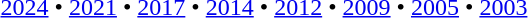<table id=toc class=toc summary=Contents>
<tr>
<td align=center><br><a href='#'>2024</a> • <a href='#'>2021</a> • <a href='#'>2017</a> • <a href='#'>2014</a> • <a href='#'>2012</a> • <a href='#'>2009</a> • <a href='#'>2005</a> • <a href='#'>2003</a></td>
</tr>
</table>
